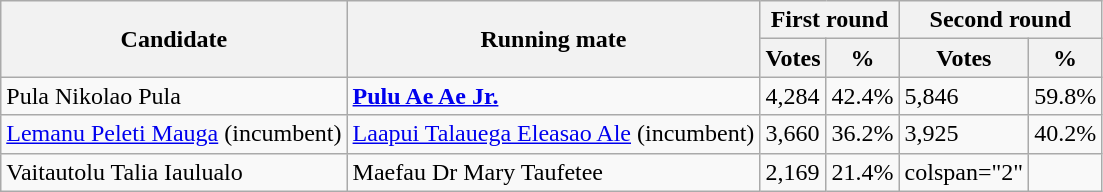<table class="wikitable">
<tr>
<th rowspan="2">Candidate</th>
<th rowspan="2">Running mate</th>
<th colspan="2">First round</th>
<th colspan="2">Second round</th>
</tr>
<tr>
<th>Votes</th>
<th>%</th>
<th>Votes</th>
<th>%</th>
</tr>
<tr>
<td>Pula Nikolao Pula</td>
<td><strong><a href='#'>Pulu Ae Ae Jr.</a></strong></td>
<td>4,284</td>
<td>42.4%</td>
<td>5,846</td>
<td>59.8%</td>
</tr>
<tr>
<td><a href='#'>Lemanu Peleti Mauga</a> (incumbent)</td>
<td><a href='#'>Laapui Talauega Eleasao Ale</a> (incumbent)</td>
<td>3,660</td>
<td>36.2%</td>
<td>3,925</td>
<td>40.2%</td>
</tr>
<tr>
<td>Vaitautolu Talia Iaulualo</td>
<td>Maefau Dr Mary Taufetee</td>
<td>2,169</td>
<td>21.4%</td>
<td>colspan="2" </td>
</tr>
</table>
